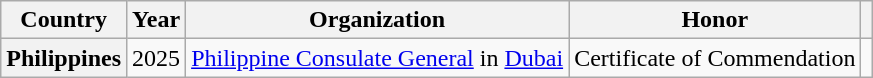<table class="wikitable plainrowheaders">
<tr>
<th scope="col">Country</th>
<th scope="col">Year</th>
<th scope="col">Organization</th>
<th scope="col">Honor</th>
<th scope="col" class="unsortable"></th>
</tr>
<tr>
<th scope="rowgroup">Philippines</th>
<td>2025</td>
<td><a href='#'>Philippine Consulate General</a> in <a href='#'>Dubai</a></td>
<td>Certificate of Commendation</td>
<td style="text-align:center;"></td>
</tr>
</table>
